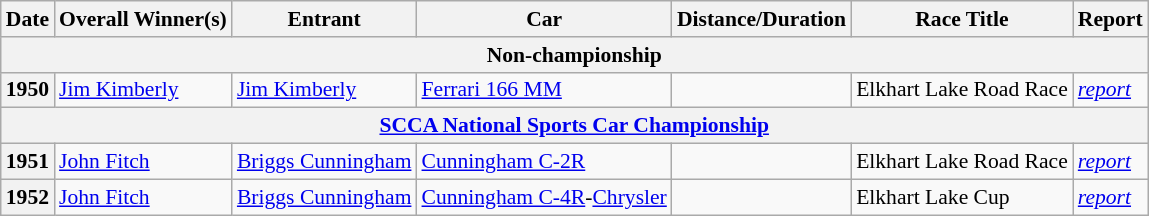<table class="wikitable" style="font-size: 90%;">
<tr>
<th>Date</th>
<th>Overall Winner(s)</th>
<th>Entrant</th>
<th>Car</th>
<th>Distance/Duration</th>
<th>Race Title</th>
<th>Report</th>
</tr>
<tr>
<th colspan="8">Non-championship</th>
</tr>
<tr>
<th>1950</th>
<td> <a href='#'>Jim Kimberly</a></td>
<td> <a href='#'>Jim Kimberly</a></td>
<td><a href='#'>Ferrari 166 MM</a></td>
<td></td>
<td>Elkhart Lake Road Race</td>
<td><em><a href='#'>report</a></em></td>
</tr>
<tr>
<th colspan="8"><a href='#'>SCCA National Sports Car Championship</a></th>
</tr>
<tr>
<th>1951</th>
<td> <a href='#'>John Fitch</a></td>
<td> <a href='#'>Briggs Cunningham</a></td>
<td><a href='#'>Cunningham C-2R</a></td>
<td></td>
<td>Elkhart Lake Road Race</td>
<td><em><a href='#'>report</a></em></td>
</tr>
<tr>
<th>1952</th>
<td> <a href='#'>John Fitch</a></td>
<td> <a href='#'>Briggs Cunningham</a></td>
<td><a href='#'>Cunningham C-4R</a>-<a href='#'>Chrysler</a></td>
<td></td>
<td>Elkhart Lake Cup</td>
<td><em><a href='#'>report</a></em></td>
</tr>
</table>
